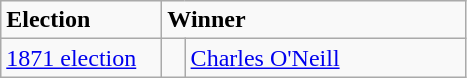<table class="wikitable">
<tr>
<td width=100><strong>Election</strong></td>
<td width=190 colspan=2><strong>Winner</strong></td>
</tr>
<tr>
<td><a href='#'>1871 election</a></td>
<td width=5% rowspan=1 bgcolor=></td>
<td rowspan=1><a href='#'>Charles O'Neill</a></td>
</tr>
</table>
